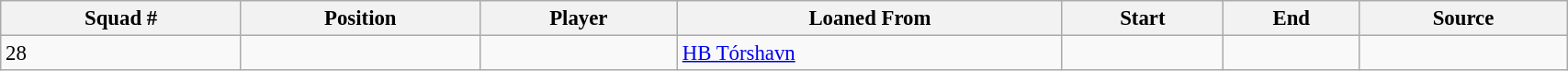<table class="wikitable sortable" style="width:90%; text-align:center; font-size:95%; text-align:left;">
<tr>
<th>Squad #</th>
<th>Position</th>
<th>Player</th>
<th>Loaned From</th>
<th>Start</th>
<th>End</th>
<th>Source</th>
</tr>
<tr>
<td>28</td>
<td></td>
<td></td>
<td> <a href='#'>HB Tórshavn</a></td>
<td></td>
<td></td>
<td></td>
</tr>
</table>
